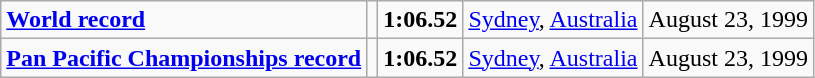<table class="wikitable">
<tr>
<td><strong><a href='#'>World record</a></strong></td>
<td></td>
<td><strong>1:06.52</strong></td>
<td><a href='#'>Sydney</a>, <a href='#'>Australia</a></td>
<td>August 23, 1999</td>
</tr>
<tr>
<td><strong><a href='#'>Pan Pacific Championships record</a></strong></td>
<td></td>
<td><strong>1:06.52</strong></td>
<td><a href='#'>Sydney</a>, <a href='#'>Australia</a></td>
<td>August 23, 1999</td>
</tr>
</table>
